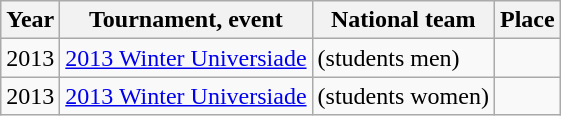<table class="wikitable">
<tr>
<th scope="col">Year</th>
<th scope="col">Tournament, event</th>
<th scope="col">National team</th>
<th scope="col">Place</th>
</tr>
<tr>
<td>2013</td>
<td><a href='#'>2013 Winter Universiade</a></td>
<td> (students men)</td>
<td></td>
</tr>
<tr>
<td>2013</td>
<td><a href='#'>2013 Winter Universiade</a></td>
<td> (students women)</td>
<td></td>
</tr>
</table>
